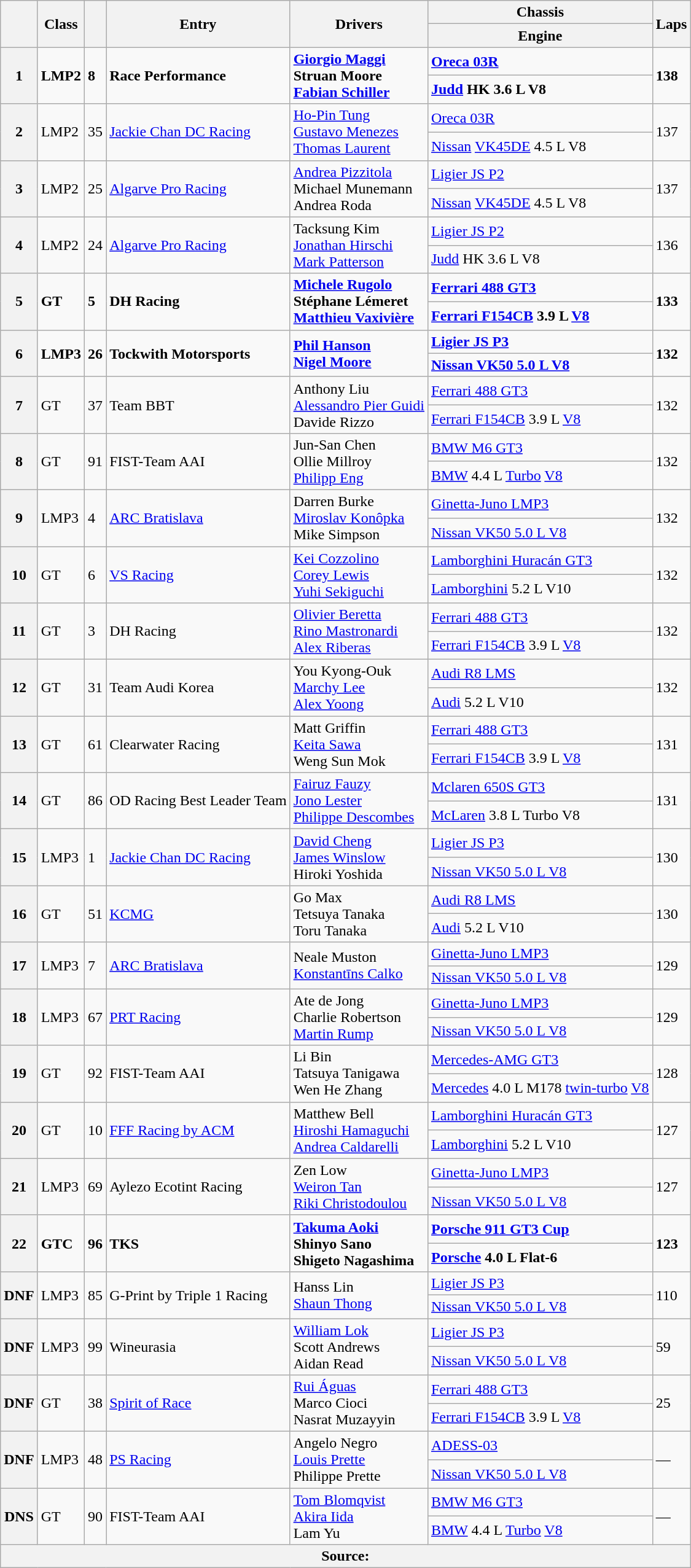<table class="wikitable">
<tr>
<th rowspan="2"></th>
<th rowspan="2">Class</th>
<th rowspan="2"></th>
<th rowspan="2">Entry</th>
<th rowspan="2">Drivers</th>
<th>Chassis</th>
<th rowspan="2">Laps</th>
</tr>
<tr>
<th>Engine</th>
</tr>
<tr>
<th rowspan="2"><strong>1</strong></th>
<td rowspan="2"><strong>LMP2</strong></td>
<td rowspan="2"><strong>8</strong></td>
<td rowspan="2"><strong> Race Performance</strong></td>
<td rowspan="2"><strong> <a href='#'>Giorgio Maggi</a><br> Struan Moore</strong><br><strong> <a href='#'>Fabian Schiller</a></strong></td>
<td><a href='#'><strong>Oreca 03R</strong></a></td>
<td rowspan="2"><strong>138</strong></td>
</tr>
<tr>
<td><strong><a href='#'>Judd</a> HK 3.6 L V8</strong></td>
</tr>
<tr>
<th rowspan="2">2</th>
<td rowspan="2">LMP2</td>
<td rowspan="2">35</td>
<td rowspan="2"> <a href='#'>Jackie Chan DC Racing</a></td>
<td rowspan="2"> <a href='#'>Ho-Pin Tung</a><br> <a href='#'>Gustavo Menezes</a><br> <a href='#'>Thomas Laurent</a></td>
<td><a href='#'>Oreca 03R</a></td>
<td rowspan="2">137</td>
</tr>
<tr>
<td><a href='#'>Nissan</a> <a href='#'>VK45DE</a> 4.5 L V8</td>
</tr>
<tr>
<th rowspan="2">3</th>
<td rowspan="2">LMP2</td>
<td rowspan="2">25</td>
<td rowspan="2"> <a href='#'>Algarve Pro Racing</a></td>
<td rowspan="2"> <a href='#'>Andrea Pizzitola</a><br> Michael Munemann<br> Andrea Roda</td>
<td><a href='#'>Ligier JS P2</a></td>
<td rowspan="2">137</td>
</tr>
<tr>
<td><a href='#'>Nissan</a> <a href='#'>VK45DE</a> 4.5 L V8</td>
</tr>
<tr>
<th rowspan="2">4</th>
<td rowspan="2">LMP2</td>
<td rowspan="2">24</td>
<td rowspan="2"> <a href='#'>Algarve Pro Racing</a></td>
<td rowspan="2"> Tacksung Kim<br> <a href='#'>Jonathan Hirschi</a><br> <a href='#'>Mark Patterson</a></td>
<td><a href='#'>Ligier JS P2</a></td>
<td rowspan="2">136</td>
</tr>
<tr>
<td><a href='#'>Judd</a> HK 3.6 L V8</td>
</tr>
<tr>
<th rowspan="2">5</th>
<td rowspan="2"><strong>GT</strong></td>
<td rowspan="2"><strong>5</strong></td>
<td rowspan="2"><strong> DH Racing</strong></td>
<td rowspan="2"><strong> <a href='#'>Michele Rugolo</a><br> Stéphane Lémeret<br> <a href='#'>Matthieu Vaxivière</a></strong></td>
<td><a href='#'><strong>Ferrari 488 GT3</strong></a></td>
<td rowspan="2"><strong>133</strong></td>
</tr>
<tr>
<td><strong><a href='#'>Ferrari F154CB</a> 3.9 L <a href='#'>V8</a></strong></td>
</tr>
<tr>
<th rowspan="2">6</th>
<td rowspan="2"><strong>LMP3</strong></td>
<td rowspan="2"><strong>26</strong></td>
<td rowspan="2"><strong> Tockwith Motorsports</strong></td>
<td rowspan="2"><strong> <a href='#'>Phil Hanson</a><br> <a href='#'>Nigel Moore</a></strong></td>
<td><strong><a href='#'>Ligier JS P3</a></strong></td>
<td rowspan="2"><strong>132</strong></td>
</tr>
<tr>
<td><a href='#'><strong>Nissan VK50 5.0 L V8</strong></a></td>
</tr>
<tr>
<th rowspan="2">7</th>
<td rowspan="2">GT</td>
<td rowspan="2">37</td>
<td rowspan="2"> Team BBT</td>
<td rowspan="2"> Anthony Liu<br> <a href='#'>Alessandro Pier Guidi</a><br> Davide Rizzo</td>
<td><a href='#'>Ferrari 488 GT3</a></td>
<td rowspan="2">132</td>
</tr>
<tr>
<td><a href='#'>Ferrari F154CB</a> 3.9 L <a href='#'>V8</a></td>
</tr>
<tr>
<th rowspan="2">8</th>
<td rowspan="2">GT</td>
<td rowspan="2">91</td>
<td rowspan="2"> FIST-Team AAI</td>
<td rowspan="2"> Jun-San Chen<br> Ollie Millroy<br> <a href='#'>Philipp Eng</a></td>
<td><a href='#'>BMW M6 GT3</a></td>
<td rowspan="2">132</td>
</tr>
<tr>
<td><a href='#'>BMW</a> 4.4 L <a href='#'>Turbo</a> <a href='#'>V8</a></td>
</tr>
<tr>
<th rowspan="2">9</th>
<td rowspan="2">LMP3</td>
<td rowspan="2">4</td>
<td rowspan="2"> <a href='#'>ARC Bratislava</a></td>
<td rowspan="2"> Darren Burke<br> <a href='#'>Miroslav Konôpka</a><br> Mike Simpson</td>
<td><a href='#'>Ginetta-Juno LMP3</a></td>
<td rowspan="2">132</td>
</tr>
<tr>
<td><a href='#'>Nissan VK50 5.0 L V8</a></td>
</tr>
<tr>
<th rowspan="2">10</th>
<td rowspan="2">GT</td>
<td rowspan="2">6</td>
<td rowspan="2"> <a href='#'>VS Racing</a></td>
<td rowspan="2"> <a href='#'>Kei Cozzolino</a><br> <a href='#'>Corey Lewis</a><br> <a href='#'>Yuhi Sekiguchi</a></td>
<td><a href='#'>Lamborghini Huracán GT3</a></td>
<td rowspan="2">132</td>
</tr>
<tr>
<td><a href='#'>Lamborghini</a> 5.2 L V10</td>
</tr>
<tr>
<th rowspan="2">11</th>
<td rowspan="2">GT</td>
<td rowspan="2">3</td>
<td rowspan="2"> DH Racing</td>
<td rowspan="2"> <a href='#'>Olivier Beretta</a><br> <a href='#'>Rino Mastronardi</a><br> <a href='#'>Alex Riberas</a></td>
<td><a href='#'>Ferrari 488 GT3</a></td>
<td rowspan="2">132</td>
</tr>
<tr>
<td><a href='#'>Ferrari F154CB</a> 3.9 L <a href='#'>V8</a></td>
</tr>
<tr>
<th rowspan="2">12</th>
<td rowspan="2">GT</td>
<td rowspan="2">31</td>
<td rowspan="2"> Team Audi Korea</td>
<td rowspan="2"> You Kyong-Ouk<br> <a href='#'>Marchy Lee</a><br> <a href='#'>Alex Yoong</a></td>
<td><a href='#'>Audi R8 LMS</a></td>
<td rowspan="2">132</td>
</tr>
<tr>
<td><a href='#'>Audi</a> 5.2 L V10</td>
</tr>
<tr>
<th rowspan="2">13</th>
<td rowspan="2">GT</td>
<td rowspan="2">61</td>
<td rowspan="2"> Clearwater Racing</td>
<td rowspan="2"> Matt Griffin<br> <a href='#'>Keita Sawa</a><br> Weng Sun Mok</td>
<td><a href='#'>Ferrari 488 GT3</a></td>
<td rowspan="2">131</td>
</tr>
<tr>
<td><a href='#'>Ferrari F154CB</a> 3.9 L <a href='#'>V8</a></td>
</tr>
<tr>
<th rowspan="2">14</th>
<td rowspan="2">GT</td>
<td rowspan="2">86</td>
<td rowspan="2"> OD Racing Best Leader Team</td>
<td rowspan="2"> <a href='#'>Fairuz Fauzy</a><br> <a href='#'>Jono Lester</a><br> <a href='#'>Philippe Descombes</a></td>
<td><a href='#'>Mclaren 650S GT3</a></td>
<td rowspan="2">131</td>
</tr>
<tr>
<td><a href='#'>McLaren</a> 3.8 L Turbo V8</td>
</tr>
<tr>
<th rowspan="2">15</th>
<td rowspan="2">LMP3</td>
<td rowspan="2">1</td>
<td rowspan="2"> <a href='#'>Jackie Chan DC Racing</a></td>
<td rowspan="2"> <a href='#'>David Cheng</a><br> <a href='#'>James Winslow</a><br> Hiroki Yoshida</td>
<td><a href='#'>Ligier JS P3</a></td>
<td rowspan="2">130</td>
</tr>
<tr>
<td><a href='#'>Nissan VK50 5.0 L V8</a></td>
</tr>
<tr>
<th rowspan="2">16</th>
<td rowspan="2">GT</td>
<td rowspan="2">51</td>
<td rowspan="2"> <a href='#'>KCMG</a></td>
<td rowspan="2"> Go Max<br> Tetsuya Tanaka<br> Toru Tanaka</td>
<td><a href='#'>Audi R8 LMS</a></td>
<td rowspan="2">130</td>
</tr>
<tr>
<td><a href='#'>Audi</a> 5.2 L V10</td>
</tr>
<tr>
<th rowspan="2">17</th>
<td rowspan="2">LMP3</td>
<td rowspan="2">7</td>
<td rowspan="2"> <a href='#'>ARC Bratislava</a></td>
<td rowspan="2"> Neale Muston<br> <a href='#'>Konstantīns Calko</a></td>
<td><a href='#'>Ginetta-Juno LMP3</a></td>
<td rowspan="2">129</td>
</tr>
<tr>
<td><a href='#'>Nissan VK50 5.0 L V8</a></td>
</tr>
<tr>
<th rowspan="2">18</th>
<td rowspan="2">LMP3</td>
<td rowspan="2">67</td>
<td rowspan="2"> <a href='#'>PRT Racing</a></td>
<td rowspan="2"> Ate de Jong<br> Charlie Robertson<br> <a href='#'>Martin Rump</a></td>
<td><a href='#'>Ginetta-Juno LMP3</a></td>
<td rowspan="2">129</td>
</tr>
<tr>
<td><a href='#'>Nissan VK50 5.0 L V8</a></td>
</tr>
<tr>
<th rowspan="2">19</th>
<td rowspan="2">GT</td>
<td rowspan="2">92</td>
<td rowspan="2"> FIST-Team AAI</td>
<td rowspan="2"> Li Bin<br> Tatsuya Tanigawa<br> Wen He Zhang</td>
<td><a href='#'>Mercedes-AMG GT3</a></td>
<td rowspan="2">128</td>
</tr>
<tr>
<td><a href='#'>Mercedes</a> 4.0 L M178 <a href='#'>twin-turbo</a> <a href='#'>V8</a></td>
</tr>
<tr>
<th rowspan="2">20</th>
<td rowspan="2">GT</td>
<td rowspan="2">10</td>
<td rowspan="2"> <a href='#'>FFF Racing by ACM</a></td>
<td rowspan="2"> Matthew Bell<br> <a href='#'>Hiroshi Hamaguchi</a><br> <a href='#'>Andrea Caldarelli</a></td>
<td><a href='#'>Lamborghini Huracán GT3</a></td>
<td rowspan="2">127</td>
</tr>
<tr>
<td><a href='#'>Lamborghini</a> 5.2 L V10</td>
</tr>
<tr>
<th rowspan="2">21</th>
<td rowspan="2">LMP3</td>
<td rowspan="2">69</td>
<td rowspan="2"> Aylezo Ecotint Racing</td>
<td rowspan="2"> Zen Low<br> <a href='#'>Weiron Tan</a><br> <a href='#'>Riki Christodoulou</a></td>
<td><a href='#'>Ginetta-Juno LMP3</a></td>
<td rowspan="2">127</td>
</tr>
<tr>
<td><a href='#'>Nissan VK50 5.0 L V8</a></td>
</tr>
<tr>
<th rowspan="2">22</th>
<td rowspan="2"><strong>GTC</strong></td>
<td rowspan="2"><strong>96</strong></td>
<td rowspan="2"><strong> TKS</strong></td>
<td rowspan="2"><strong> <a href='#'>Takuma Aoki</a></strong><br><strong> Shinyo Sano</strong><br><strong> Shigeto Nagashima</strong></td>
<td><strong><a href='#'>Porsche 911 GT3 Cup</a></strong></td>
<td rowspan="2"><strong>123</strong></td>
</tr>
<tr>
<td><strong><a href='#'>Porsche</a> 4.0 L Flat-6</strong></td>
</tr>
<tr>
<th rowspan="2">DNF</th>
<td rowspan="2">LMP3</td>
<td rowspan="2">85</td>
<td rowspan="2"> G-Print by Triple 1 Racing</td>
<td rowspan="2"> Hanss Lin<br> <a href='#'>Shaun Thong</a></td>
<td><a href='#'>Ligier JS P3</a></td>
<td rowspan="2">110</td>
</tr>
<tr>
<td><a href='#'>Nissan VK50 5.0 L V8</a></td>
</tr>
<tr>
<th rowspan="2">DNF</th>
<td rowspan="2">LMP3</td>
<td rowspan="2">99</td>
<td rowspan="2"> Wineurasia</td>
<td rowspan="2"> <a href='#'>William Lok</a><br> Scott Andrews<br> Aidan Read</td>
<td><a href='#'>Ligier JS P3</a></td>
<td rowspan="2">59</td>
</tr>
<tr>
<td><a href='#'>Nissan VK50 5.0 L V8</a></td>
</tr>
<tr>
<th rowspan="2">DNF</th>
<td rowspan="2">GT</td>
<td rowspan="2">38</td>
<td rowspan="2"> <a href='#'>Spirit of Race</a></td>
<td rowspan="2"> <a href='#'>Rui Águas</a><br> Marco Cioci<br> Nasrat Muzayyin</td>
<td><a href='#'>Ferrari 488 GT3</a></td>
<td rowspan="2">25</td>
</tr>
<tr>
<td><a href='#'>Ferrari F154CB</a> 3.9 L <a href='#'>V8</a></td>
</tr>
<tr>
<th rowspan="2">DNF</th>
<td rowspan="2">LMP3</td>
<td rowspan="2">48</td>
<td rowspan="2"> <a href='#'>PS Racing</a></td>
<td rowspan="2"> Angelo Negro<br> <a href='#'>Louis Prette</a><br> Philippe Prette</td>
<td><a href='#'>ADESS-03</a></td>
<td rowspan="2">—</td>
</tr>
<tr>
<td><a href='#'>Nissan VK50 5.0 L V8</a></td>
</tr>
<tr>
<th rowspan="2">DNS</th>
<td rowspan="2">GT</td>
<td rowspan="2">90</td>
<td rowspan="2"> FIST-Team AAI</td>
<td rowspan="2"> <a href='#'>Tom Blomqvist</a><br> <a href='#'>Akira Iida</a><br> Lam Yu</td>
<td><a href='#'>BMW M6 GT3</a></td>
<td rowspan="2">—</td>
</tr>
<tr>
<td><a href='#'>BMW</a> 4.4 L <a href='#'>Turbo</a> <a href='#'>V8</a></td>
</tr>
<tr>
<th colspan="7">Source:</th>
</tr>
</table>
